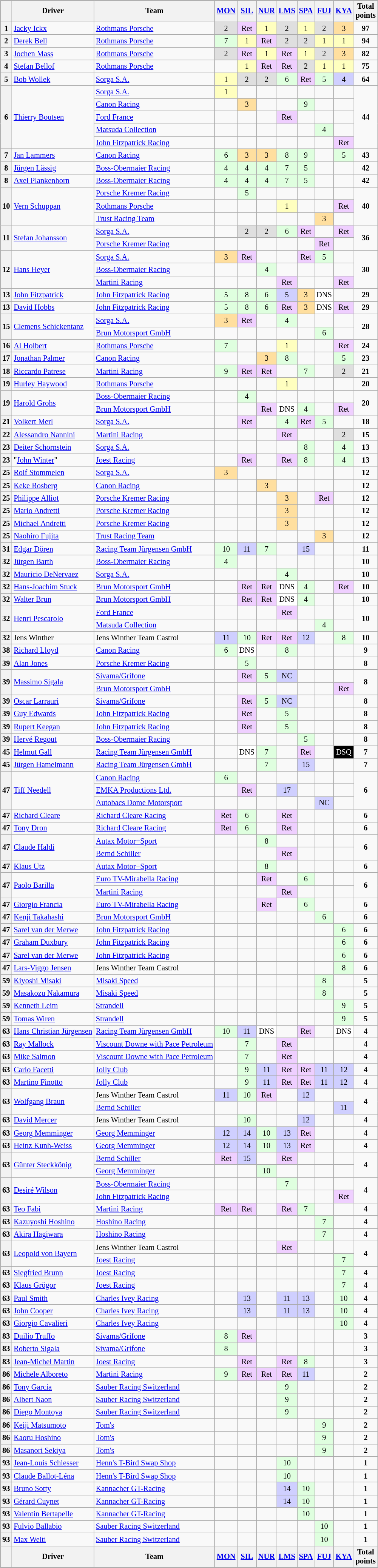<table>
<tr>
<td><br><table class="wikitable" style="font-size: 85%; text-align:center;">
<tr>
<th valign=middle></th>
<th valign=middle>Driver</th>
<th valign=middle>Team</th>
<th><a href='#'>MON</a><br></th>
<th><a href='#'>SIL</a><br></th>
<th><a href='#'>NUR</a><br></th>
<th><a href='#'>LMS</a><br></th>
<th><a href='#'>SPA</a><br></th>
<th><a href='#'>FUJ</a><br></th>
<th><a href='#'>KYA</a><br></th>
<th valign=middle>Total<br>points</th>
</tr>
<tr>
<th>1</th>
<td align=left> <a href='#'>Jacky Ickx</a></td>
<td align=left> <a href='#'>Rothmans Porsche</a></td>
<td style="background:#DFDFDF;">2</td>
<td style="background:#EFCFFF;">Ret</td>
<td style="background:#FFFFBF;">1</td>
<td style="background:#DFDFDF;">2</td>
<td style="background:#FFFFBF;">1</td>
<td style="background:#DFDFDF;">2</td>
<td style="background:#FFDF9F;">3</td>
<td><strong>97</strong></td>
</tr>
<tr>
<th>2</th>
<td align=left> <a href='#'>Derek Bell</a></td>
<td align=left> <a href='#'>Rothmans Porsche</a></td>
<td style="background:#DFFFDF;">7</td>
<td style="background:#FFFFBF;">1</td>
<td style="background:#EFCFFF;">Ret</td>
<td style="background:#DFDFDF;">2</td>
<td style="background:#DFDFDF;">2</td>
<td style="background:#FFFFBF;">1</td>
<td style="background:#FFFFBF;">1</td>
<td><strong>94</strong></td>
</tr>
<tr>
<th>3</th>
<td align=left> <a href='#'>Jochen Mass</a></td>
<td align=left> <a href='#'>Rothmans Porsche</a></td>
<td style="background:#DFDFDF;">2</td>
<td style="background:#EFCFFF;">Ret</td>
<td style="background:#FFFFBF;">1</td>
<td style="background:#EFCFFF;">Ret</td>
<td style="background:#FFFFBF;">1</td>
<td style="background:#DFDFDF;">2</td>
<td style="background:#FFDF9F;">3</td>
<td><strong>82</strong></td>
</tr>
<tr>
<th>4</th>
<td align=left> <a href='#'>Stefan Bellof</a></td>
<td align=left> <a href='#'>Rothmans Porsche</a></td>
<td></td>
<td style="background:#FFFFBF;">1</td>
<td style="background:#EFCFFF;">Ret</td>
<td style="background:#EFCFFF;">Ret</td>
<td style="background:#DFDFDF;">2</td>
<td style="background:#FFFFBF;">1</td>
<td style="background:#FFFFBF;">1</td>
<td><strong>75</strong></td>
</tr>
<tr>
<th>5</th>
<td align=left> <a href='#'>Bob Wollek</a></td>
<td align=left> <a href='#'>Sorga S.A.</a></td>
<td style="background:#FFFFBF;">1</td>
<td style="background:#DFDFDF;">2</td>
<td style="background:#DFDFDF;">2</td>
<td style="background:#DFFFDF;">6</td>
<td style="background:#EFCFFF;">Ret</td>
<td style="background:#DFFFDF;">5</td>
<td style="background:#CFCFFF;">4</td>
<td><strong>64</strong></td>
</tr>
<tr>
<th rowspan=5>6</th>
<td rowspan=5 align=left> <a href='#'>Thierry Boutsen</a></td>
<td align=left> <a href='#'>Sorga S.A.</a></td>
<td style="background:#FFFFBF;">1</td>
<td></td>
<td></td>
<td></td>
<td></td>
<td></td>
<td></td>
<td rowspan=5><strong>44</strong></td>
</tr>
<tr>
<td align=left> <a href='#'>Canon Racing</a></td>
<td></td>
<td style="background:#FFDF9F;">3</td>
<td></td>
<td></td>
<td style="background:#DFFFDF;">9</td>
<td></td>
<td></td>
</tr>
<tr>
<td align=left> <a href='#'>Ford France</a></td>
<td></td>
<td></td>
<td></td>
<td style="background:#EFCFFF;">Ret</td>
<td></td>
<td></td>
<td></td>
</tr>
<tr>
<td align=left> <a href='#'>Matsuda Collection</a></td>
<td></td>
<td></td>
<td></td>
<td></td>
<td></td>
<td style="background:#DFFFDF;">4</td>
<td></td>
</tr>
<tr>
<td align=left> <a href='#'>John Fitzpatrick Racing</a></td>
<td></td>
<td></td>
<td></td>
<td></td>
<td></td>
<td></td>
<td style="background:#EFCFFF;">Ret</td>
</tr>
<tr>
<th>7</th>
<td align=left> <a href='#'>Jan Lammers</a></td>
<td align=left> <a href='#'>Canon Racing</a></td>
<td style="background:#DFFFDF;">6</td>
<td style="background:#FFDF9F;">3</td>
<td style="background:#FFDF9F;">3</td>
<td style="background:#DFFFDF;">8</td>
<td style="background:#DFFFDF;">9</td>
<td></td>
<td style="background:#DFFFDF;">5</td>
<td><strong>43</strong></td>
</tr>
<tr>
<th>8</th>
<td align=left> <a href='#'>Jürgen Lässig</a></td>
<td align=left> <a href='#'>Boss-Obermaier Racing</a></td>
<td style="background:#DFFFDF;">4</td>
<td style="background:#DFFFDF;">4</td>
<td style="background:#DFFFDF;">4</td>
<td style="background:#DFFFDF;">7</td>
<td style="background:#DFFFDF;">5</td>
<td></td>
<td></td>
<td><strong>42</strong></td>
</tr>
<tr>
<th>8</th>
<td align=left> <a href='#'>Axel Plankenhorn</a></td>
<td align=left> <a href='#'>Boss-Obermaier Racing</a></td>
<td style="background:#DFFFDF;">4</td>
<td style="background:#DFFFDF;">4</td>
<td style="background:#DFFFDF;">4</td>
<td style="background:#DFFFDF;">7</td>
<td style="background:#DFFFDF;">5</td>
<td></td>
<td></td>
<td><strong>42</strong></td>
</tr>
<tr>
<th rowspan=3>10</th>
<td rowspan=3 align=left> <a href='#'>Vern Schuppan</a></td>
<td align=left> <a href='#'>Porsche Kremer Racing</a></td>
<td></td>
<td style="background:#DFFFDF;">5</td>
<td></td>
<td></td>
<td></td>
<td></td>
<td></td>
<td rowspan=3><strong>40</strong></td>
</tr>
<tr>
<td align=left> <a href='#'>Rothmans Porsche</a></td>
<td></td>
<td></td>
<td></td>
<td style="background:#FFFFBF;">1</td>
<td></td>
<td></td>
<td style="background:#EFCFFF;">Ret</td>
</tr>
<tr>
<td align=left> <a href='#'>Trust Racing Team</a></td>
<td></td>
<td></td>
<td></td>
<td></td>
<td></td>
<td style="background:#FFDF9F;">3</td>
<td></td>
</tr>
<tr>
<th rowspan=2>11</th>
<td rowspan=2 align=left> <a href='#'>Stefan Johansson</a></td>
<td align=left> <a href='#'>Sorga S.A.</a></td>
<td></td>
<td style="background:#DFDFDF;">2</td>
<td style="background:#DFDFDF;">2</td>
<td style="background:#DFFFDF;">6</td>
<td style="background:#EFCFFF;">Ret</td>
<td></td>
<td style="background:#EFCFFF;">Ret</td>
<td rowspan=2><strong>36</strong></td>
</tr>
<tr>
<td align=left> <a href='#'>Porsche Kremer Racing</a></td>
<td></td>
<td></td>
<td></td>
<td></td>
<td></td>
<td style="background:#EFCFFF;">Ret</td>
<td></td>
</tr>
<tr>
<th rowspan=3>12</th>
<td rowspan=3 align=left> <a href='#'>Hans Heyer</a></td>
<td align=left> <a href='#'>Sorga S.A.</a></td>
<td style="background:#FFDF9F;">3</td>
<td style="background:#EFCFFF;">Ret</td>
<td></td>
<td></td>
<td style="background:#EFCFFF;">Ret</td>
<td style="background:#DFFFDF;">5</td>
<td></td>
<td rowspan=3><strong>30</strong></td>
</tr>
<tr>
<td align=left> <a href='#'>Boss-Obermaier Racing</a></td>
<td></td>
<td></td>
<td style="background:#DFFFDF;">4</td>
<td></td>
<td></td>
<td></td>
<td></td>
</tr>
<tr>
<td align=left> <a href='#'>Martini Racing</a></td>
<td></td>
<td></td>
<td></td>
<td style="background:#EFCFFF;">Ret</td>
<td></td>
<td></td>
<td style="background:#EFCFFF;">Ret</td>
</tr>
<tr>
<th>13</th>
<td align=left> <a href='#'>John Fitzpatrick</a></td>
<td align=left> <a href='#'>John Fitzpatrick Racing</a></td>
<td style="background:#DFFFDF;">5</td>
<td style="background:#DFFFDF;">8</td>
<td style="background:#DFFFDF;">6</td>
<td style="background:#CFCFFF;">5</td>
<td style="background:#FFDF9F;">3</td>
<td style="background:#FFFFFF;">DNS</td>
<td></td>
<td><strong>29</strong></td>
</tr>
<tr>
<th>13</th>
<td align=left> <a href='#'>David Hobbs</a></td>
<td align=left> <a href='#'>John Fitzpatrick Racing</a></td>
<td style="background:#DFFFDF;">5</td>
<td style="background:#DFFFDF;">8</td>
<td style="background:#DFFFDF;">6</td>
<td style="background:#EFCFFF;">Ret</td>
<td style="background:#FFDF9F;">3</td>
<td style="background:#FFFFFF;">DNS</td>
<td style="background:#EFCFFF;">Ret</td>
<td><strong>29</strong></td>
</tr>
<tr>
<th rowspan=2>15</th>
<td rowspan=2 align=left> <a href='#'>Clemens Schickentanz</a></td>
<td align=left> <a href='#'>Sorga S.A.</a></td>
<td style="background:#FFDF9F;">3</td>
<td style="background:#EFCFFF;">Ret</td>
<td></td>
<td style="background:#DFFFDF;">4</td>
<td></td>
<td></td>
<td></td>
<td rowspan=2><strong>28</strong></td>
</tr>
<tr>
<td align=left> <a href='#'>Brun Motorsport GmbH</a></td>
<td></td>
<td></td>
<td></td>
<td></td>
<td></td>
<td style="background:#DFFFDF;">6</td>
<td></td>
</tr>
<tr>
<th>16</th>
<td align=left> <a href='#'>Al Holbert</a></td>
<td align=left> <a href='#'>Rothmans Porsche</a></td>
<td style="background:#DFFFDF;">7</td>
<td></td>
<td></td>
<td style="background:#FFFFBF;">1</td>
<td></td>
<td></td>
<td style="background:#EFCFFF;">Ret</td>
<td><strong>24</strong></td>
</tr>
<tr>
<th>17</th>
<td align=left> <a href='#'>Jonathan Palmer</a></td>
<td align=left> <a href='#'>Canon Racing</a></td>
<td></td>
<td></td>
<td style="background:#FFDF9F;">3</td>
<td style="background:#DFFFDF;">8</td>
<td></td>
<td></td>
<td style="background:#DFFFDF;">5</td>
<td><strong>23</strong></td>
</tr>
<tr>
<th>18</th>
<td align=left> <a href='#'>Riccardo Patrese</a></td>
<td align=left> <a href='#'>Martini Racing</a></td>
<td style="background:#DFFFDF;">9</td>
<td style="background:#EFCFFF;">Ret</td>
<td style="background:#EFCFFF;">Ret</td>
<td></td>
<td style="background:#DFFFDF;">7</td>
<td></td>
<td style="background:#DFDFDF;">2</td>
<td><strong>21</strong></td>
</tr>
<tr>
<th>19</th>
<td align=left> <a href='#'>Hurley Haywood</a></td>
<td align=left> <a href='#'>Rothmans Porsche</a></td>
<td></td>
<td></td>
<td></td>
<td style="background:#FFFFBF;">1</td>
<td></td>
<td></td>
<td></td>
<td><strong>20</strong></td>
</tr>
<tr>
<th rowspan=2>19</th>
<td rowspan=2 align=left> <a href='#'>Harold Grohs</a></td>
<td align=left> <a href='#'>Boss-Obermaier Racing</a></td>
<td></td>
<td style="background:#DFFFDF;">4</td>
<td></td>
<td></td>
<td></td>
<td></td>
<td></td>
<td rowspan=2><strong>20</strong></td>
</tr>
<tr>
<td align=left> <a href='#'>Brun Motorsport GmbH</a></td>
<td></td>
<td></td>
<td style="background:#EFCFFF;">Ret</td>
<td style="background:#FFFFFF;">DNS</td>
<td style="background:#DFFFDF;">4</td>
<td></td>
<td style="background:#EFCFFF;">Ret</td>
</tr>
<tr>
<th>21</th>
<td align=left> <a href='#'>Volkert Merl</a></td>
<td align=left> <a href='#'>Sorga S.A.</a></td>
<td></td>
<td style="background:#EFCFFF;">Ret</td>
<td></td>
<td style="background:#DFFFDF;">4</td>
<td style="background:#EFCFFF;">Ret</td>
<td style="background:#DFFFDF;">5</td>
<td></td>
<td><strong>18</strong></td>
</tr>
<tr>
<th>22</th>
<td align=left> <a href='#'>Alessandro Nannini</a></td>
<td align=left> <a href='#'>Martini Racing</a></td>
<td></td>
<td></td>
<td></td>
<td style="background:#EFCFFF;">Ret</td>
<td></td>
<td></td>
<td style="background:#DFDFDF;">2</td>
<td><strong>15</strong></td>
</tr>
<tr>
<th>23</th>
<td align=left> <a href='#'>Deiter Schornstein</a></td>
<td align=left> <a href='#'>Sorga S.A.</a></td>
<td></td>
<td></td>
<td></td>
<td></td>
<td style="background:#DFFFDF;">8</td>
<td></td>
<td style="background:#DFFFDF;">4</td>
<td><strong>13</strong></td>
</tr>
<tr>
<th>23</th>
<td align=left> "<a href='#'>John Winter</a>"</td>
<td align=left> <a href='#'>Joest Racing</a></td>
<td></td>
<td style="background:#EFCFFF;">Ret</td>
<td></td>
<td style="background:#EFCFFF;">Ret</td>
<td style="background:#DFFFDF;">8</td>
<td></td>
<td style="background:#DFFFDF;">4</td>
<td><strong>13</strong></td>
</tr>
<tr>
<th>25</th>
<td align=left> <a href='#'>Rolf Stommelen</a></td>
<td align=left> <a href='#'>Sorga S.A.</a></td>
<td style="background:#FFDF9F;">3</td>
<td></td>
<td></td>
<td></td>
<td></td>
<td></td>
<td></td>
<td><strong>12</strong></td>
</tr>
<tr>
<th>25</th>
<td align=left> <a href='#'>Keke Rosberg</a></td>
<td align=left> <a href='#'>Canon Racing</a></td>
<td></td>
<td></td>
<td style="background:#FFDF9F;">3</td>
<td></td>
<td></td>
<td></td>
<td></td>
<td><strong>12</strong></td>
</tr>
<tr>
<th>25</th>
<td align=left> <a href='#'>Philippe Alliot</a></td>
<td align=left> <a href='#'>Porsche Kremer Racing</a></td>
<td></td>
<td></td>
<td></td>
<td style="background:#FFDF9F;">3</td>
<td></td>
<td style="background:#EFCFFF;">Ret</td>
<td></td>
<td><strong>12</strong></td>
</tr>
<tr>
<th>25</th>
<td align=left> <a href='#'>Mario Andretti</a></td>
<td align=left> <a href='#'>Porsche Kremer Racing</a></td>
<td></td>
<td></td>
<td></td>
<td style="background:#FFDF9F;">3</td>
<td></td>
<td></td>
<td></td>
<td><strong>12</strong></td>
</tr>
<tr>
<th>25</th>
<td align=left> <a href='#'>Michael Andretti</a></td>
<td align=left> <a href='#'>Porsche Kremer Racing</a></td>
<td></td>
<td></td>
<td></td>
<td style="background:#FFDF9F;">3</td>
<td></td>
<td></td>
<td></td>
<td><strong>12</strong></td>
</tr>
<tr>
<th>25</th>
<td align=left> <a href='#'>Naohiro Fujita</a></td>
<td align=left> <a href='#'>Trust Racing Team</a></td>
<td></td>
<td></td>
<td></td>
<td></td>
<td></td>
<td style="background:#FFDF9F;">3</td>
<td></td>
<td><strong>12</strong></td>
</tr>
<tr>
<th>31</th>
<td align=left> <a href='#'>Edgar Dören</a></td>
<td align=left> <a href='#'>Racing Team Jürgensen GmbH</a></td>
<td style="background:#DFFFDF;">10</td>
<td style="background:#CFCFFF;">11</td>
<td style="background:#DFFFDF;">7</td>
<td></td>
<td style="background:#CFCFFF;">15</td>
<td></td>
<td></td>
<td><strong>11</strong></td>
</tr>
<tr>
<th>32</th>
<td align=left> <a href='#'>Jürgen Barth</a></td>
<td align=left> <a href='#'>Boss-Obermaier Racing</a></td>
<td style="background:#DFFFDF;">4</td>
<td></td>
<td></td>
<td></td>
<td></td>
<td></td>
<td></td>
<td><strong>10</strong></td>
</tr>
<tr>
<th>32</th>
<td align=left> <a href='#'>Mauricio DeNervaez</a></td>
<td align=left> <a href='#'>Sorga S.A.</a></td>
<td></td>
<td></td>
<td></td>
<td style="background:#DFFFDF;">4</td>
<td></td>
<td></td>
<td></td>
<td><strong>10</strong></td>
</tr>
<tr>
<th>32</th>
<td align=left> <a href='#'>Hans-Joachim Stuck</a></td>
<td align=left> <a href='#'>Brun Motorsport GmbH</a></td>
<td></td>
<td style="background:#EFCFFF;">Ret</td>
<td style="background:#EFCFFF;">Ret</td>
<td style="background:#FFFFFF;">DNS</td>
<td style="background:#DFFFDF;">4</td>
<td></td>
<td style="background:#EFCFFF;">Ret</td>
<td><strong>10</strong></td>
</tr>
<tr>
<th>32</th>
<td align=left> <a href='#'>Walter Brun</a></td>
<td align=left> <a href='#'>Brun Motorsport GmbH</a></td>
<td></td>
<td style="background:#EFCFFF;">Ret</td>
<td style="background:#EFCFFF;">Ret</td>
<td style="background:#FFFFFF;">DNS</td>
<td style="background:#DFFFDF;">4</td>
<td></td>
<td></td>
<td><strong>10</strong></td>
</tr>
<tr>
<th rowspan=2>32</th>
<td rowspan=2 align=left> <a href='#'>Henri Pescarolo</a></td>
<td align=left> <a href='#'>Ford France</a></td>
<td></td>
<td></td>
<td></td>
<td style="background:#EFCFFF;">Ret</td>
<td></td>
<td></td>
<td></td>
<td rowspan=2><strong>10</strong></td>
</tr>
<tr>
<td align=left> <a href='#'>Matsuda Collection</a></td>
<td></td>
<td></td>
<td></td>
<td></td>
<td></td>
<td style="background:#DFFFDF;">4</td>
<td></td>
</tr>
<tr>
<th>32</th>
<td align=left> Jens Winther</td>
<td align=left> Jens Winther Team Castrol</td>
<td style="background:#CFCFFF;">11</td>
<td style="background:#DFFFDF;">10</td>
<td style="background:#EFCFFF;">Ret</td>
<td style="background:#EFCFFF;">Ret</td>
<td style="background:#CFCFFF;">12</td>
<td></td>
<td style="background:#DFFFDF;">8</td>
<td><strong>10</strong></td>
</tr>
<tr>
<th>38</th>
<td align=left> <a href='#'>Richard Lloyd</a></td>
<td align=left> <a href='#'>Canon Racing</a></td>
<td style="background:#DFFFDF;">6</td>
<td style="background:#FFFFFF;">DNS</td>
<td></td>
<td style="background:#DFFFDF;">8</td>
<td></td>
<td></td>
<td></td>
<td><strong>9</strong></td>
</tr>
<tr>
<th>39</th>
<td align=left> <a href='#'>Alan Jones</a></td>
<td align=left> <a href='#'>Porsche Kremer Racing</a></td>
<td></td>
<td style="background:#DFFFDF;">5</td>
<td></td>
<td></td>
<td></td>
<td></td>
<td></td>
<td><strong>8</strong></td>
</tr>
<tr>
<th rowspan=2>39</th>
<td rowspan=2 align=left> <a href='#'>Massimo Sigala</a></td>
<td align=left> <a href='#'>Sivama/Grifone</a></td>
<td></td>
<td style="background:#EFCFFF;">Ret</td>
<td style="background:#DFFFDF;">5</td>
<td style="background:#CFCFFF;">NC</td>
<td></td>
<td></td>
<td></td>
<td rowspan=2><strong>8</strong></td>
</tr>
<tr>
<td align=left> <a href='#'>Brun Motorsport GmbH</a></td>
<td></td>
<td></td>
<td></td>
<td></td>
<td></td>
<td></td>
<td style="background:#EFCFFF;">Ret</td>
</tr>
<tr>
<th>39</th>
<td align=left> <a href='#'>Oscar Larrauri</a></td>
<td align=left> <a href='#'>Sivama/Grifone</a></td>
<td></td>
<td style="background:#EFCFFF;">Ret</td>
<td style="background:#DFFFDF;">5</td>
<td style="background:#CFCFFF;">NC</td>
<td></td>
<td></td>
<td></td>
<td><strong>8</strong></td>
</tr>
<tr>
<th>39</th>
<td align=left> <a href='#'>Guy Edwards</a></td>
<td align=left> <a href='#'>John Fitzpatrick Racing</a></td>
<td></td>
<td style="background:#EFCFFF;">Ret</td>
<td></td>
<td style="background:#DFFFDF;">5</td>
<td></td>
<td></td>
<td></td>
<td><strong>8</strong></td>
</tr>
<tr>
<th>39</th>
<td align=left> <a href='#'>Rupert Keegan</a></td>
<td align=left> <a href='#'>John Fitzpatrick Racing</a></td>
<td></td>
<td style="background:#EFCFFF;">Ret</td>
<td></td>
<td style="background:#DFFFDF;">5</td>
<td></td>
<td></td>
<td></td>
<td><strong>8</strong></td>
</tr>
<tr>
<th>39</th>
<td align=left> <a href='#'>Hervé Regout</a></td>
<td align=left> <a href='#'>Boss-Obermaier Racing</a></td>
<td></td>
<td></td>
<td></td>
<td></td>
<td style="background:#DFFFDF;">5</td>
<td></td>
<td></td>
<td><strong>8</strong></td>
</tr>
<tr>
<th>45</th>
<td align=left> <a href='#'>Helmut Gall</a></td>
<td align=left> <a href='#'>Racing Team Jürgensen GmbH</a></td>
<td></td>
<td style="background:#FFFFFF;">DNS</td>
<td style="background:#DFFFDF;">7</td>
<td></td>
<td style="background:#EFCFFF;">Ret</td>
<td></td>
<td style="background-color:#000000; color:white">DSQ</td>
<td><strong>7</strong></td>
</tr>
<tr>
<th>45</th>
<td align=left> <a href='#'>Jürgen Hamelmann</a></td>
<td align=left> <a href='#'>Racing Team Jürgensen GmbH</a></td>
<td></td>
<td></td>
<td style="background:#DFFFDF;">7</td>
<td></td>
<td style="background:#CFCFFF;">15</td>
<td></td>
<td></td>
<td><strong>7</strong></td>
</tr>
<tr>
<th rowspan=3>47</th>
<td align=left rowspan=3> <a href='#'>Tiff Needell</a></td>
<td align=left> <a href='#'>Canon Racing</a></td>
<td style="background:#DFFFDF;">6</td>
<td></td>
<td></td>
<td></td>
<td></td>
<td></td>
<td></td>
<td rowspan=3><strong>6</strong></td>
</tr>
<tr>
<td align=left> <a href='#'>EMKA Productions Ltd.</a></td>
<td></td>
<td style="background:#EFCFFF;">Ret</td>
<td></td>
<td style="background:#CFCFFF;">17</td>
<td></td>
<td></td>
<td></td>
</tr>
<tr>
<td align=left> <a href='#'>Autobacs Dome Motorsport</a></td>
<td></td>
<td></td>
<td></td>
<td></td>
<td></td>
<td style="background:#CFCFFF;">NC</td>
<td></td>
</tr>
<tr>
<th>47</th>
<td align=left> <a href='#'>Richard Cleare</a></td>
<td align=left> <a href='#'>Richard Cleare Racing</a></td>
<td style="background:#EFCFFF;">Ret</td>
<td style="background:#DFFFDF;">6</td>
<td></td>
<td style="background:#EFCFFF;">Ret</td>
<td></td>
<td></td>
<td></td>
<td><strong>6</strong></td>
</tr>
<tr>
<th>47</th>
<td align=left> <a href='#'>Tony Dron</a></td>
<td align=left> <a href='#'>Richard Cleare Racing</a></td>
<td style="background:#EFCFFF;">Ret</td>
<td style="background:#DFFFDF;">6</td>
<td></td>
<td style="background:#EFCFFF;">Ret</td>
<td></td>
<td></td>
<td></td>
<td><strong>6</strong></td>
</tr>
<tr>
<th rowspan=2>47</th>
<td align=left rowspan=2> <a href='#'>Claude Haldi</a></td>
<td align=left> <a href='#'>Autax Motor+Sport</a></td>
<td></td>
<td></td>
<td style="background:#DFFFDF;">8</td>
<td></td>
<td></td>
<td></td>
<td></td>
<td rowspan=2><strong>6</strong></td>
</tr>
<tr>
<td align=left> <a href='#'>Bernd Schiller</a></td>
<td></td>
<td></td>
<td></td>
<td style="background:#EFCFFF;">Ret</td>
<td></td>
<td></td>
<td></td>
</tr>
<tr>
<th>47</th>
<td align=left> <a href='#'>Klaus Utz</a></td>
<td align=left> <a href='#'>Autax Motor+Sport</a></td>
<td></td>
<td></td>
<td style="background:#DFFFDF;">8</td>
<td></td>
<td></td>
<td></td>
<td></td>
<td><strong>6</strong></td>
</tr>
<tr>
<th rowspan=2>47</th>
<td align=left rowspan=2> <a href='#'>Paolo Barilla</a></td>
<td align=left> <a href='#'>Euro TV-Mirabella Racing</a></td>
<td></td>
<td></td>
<td style="background:#EFCFFF;">Ret</td>
<td></td>
<td style="background:#DFFFDF;">6</td>
<td></td>
<td></td>
<td rowspan=2><strong>6</strong></td>
</tr>
<tr>
<td align=left> <a href='#'>Martini Racing</a></td>
<td></td>
<td></td>
<td></td>
<td style="background:#EFCFFF;">Ret</td>
<td></td>
<td></td>
<td></td>
</tr>
<tr>
<th>47</th>
<td align=left> <a href='#'>Giorgio Francia</a></td>
<td align=left> <a href='#'>Euro TV-Mirabella Racing</a></td>
<td></td>
<td></td>
<td style="background:#EFCFFF;">Ret</td>
<td></td>
<td style="background:#DFFFDF;">6</td>
<td></td>
<td></td>
<td><strong>6</strong></td>
</tr>
<tr>
<th>47</th>
<td align=left> <a href='#'>Kenji Takahashi</a></td>
<td align=left> <a href='#'>Brun Motorsport GmbH</a></td>
<td></td>
<td></td>
<td></td>
<td></td>
<td></td>
<td style="background:#DFFFDF;">6</td>
<td></td>
<td><strong>6</strong></td>
</tr>
<tr>
<th>47</th>
<td align=left> <a href='#'>Sarel van der Merwe</a></td>
<td align=left> <a href='#'>John Fitzpatrick Racing</a></td>
<td></td>
<td></td>
<td></td>
<td></td>
<td></td>
<td></td>
<td style="background:#DFFFDF;">6</td>
<td><strong>6</strong></td>
</tr>
<tr>
<th>47</th>
<td align=left> <a href='#'>Graham Duxbury</a></td>
<td align=left> <a href='#'>John Fitzpatrick Racing</a></td>
<td></td>
<td></td>
<td></td>
<td></td>
<td></td>
<td></td>
<td style="background:#DFFFDF;">6</td>
<td><strong>6</strong></td>
</tr>
<tr>
<th>47</th>
<td align=left> <a href='#'>Sarel van der Merwe</a></td>
<td align=left> <a href='#'>John Fitzpatrick Racing</a></td>
<td></td>
<td></td>
<td></td>
<td></td>
<td></td>
<td></td>
<td style="background:#DFFFDF;">6</td>
<td><strong>6</strong></td>
</tr>
<tr>
<th>47</th>
<td align=left> <a href='#'>Lars-Viggo Jensen</a></td>
<td align=left> Jens Winther Team Castrol</td>
<td></td>
<td></td>
<td></td>
<td></td>
<td></td>
<td></td>
<td style="background:#DFFFDF;">8</td>
<td><strong>6</strong></td>
</tr>
<tr>
<th>59</th>
<td align=left> <a href='#'>Kiyoshi Misaki</a></td>
<td align=left> <a href='#'>Misaki Speed</a></td>
<td></td>
<td></td>
<td></td>
<td></td>
<td></td>
<td style="background:#DFFFDF;">8</td>
<td></td>
<td><strong>5</strong></td>
</tr>
<tr>
<th>59</th>
<td align=left> <a href='#'>Masakozu Nakamura</a></td>
<td align=left> <a href='#'>Misaki Speed</a></td>
<td></td>
<td></td>
<td></td>
<td></td>
<td></td>
<td style="background:#DFFFDF;">8</td>
<td></td>
<td><strong>5</strong></td>
</tr>
<tr>
<th>59</th>
<td align=left> <a href='#'>Kenneth Leim</a></td>
<td align=left> <a href='#'>Strandell</a></td>
<td></td>
<td></td>
<td></td>
<td></td>
<td></td>
<td></td>
<td style="background:#DFFFDF;">9</td>
<td><strong>5</strong></td>
</tr>
<tr>
<th>59</th>
<td align=left> <a href='#'>Tomas Wiren</a></td>
<td align=left> <a href='#'>Strandell</a></td>
<td></td>
<td></td>
<td></td>
<td></td>
<td></td>
<td></td>
<td style="background:#DFFFDF;">9</td>
<td><strong>5</strong></td>
</tr>
<tr>
<th>63</th>
<td align=left> <a href='#'>Hans Christian Jürgensen</a></td>
<td align=left> <a href='#'>Racing Team Jürgensen GmbH</a></td>
<td style="background:#DFFFDF;">10</td>
<td style="background:#CFCFFF;">11</td>
<td style="background:#FFFFFF;">DNS</td>
<td></td>
<td style="background:#EFCFFF;">Ret</td>
<td></td>
<td style="background:#FFFFFF;">DNS</td>
<td><strong>4</strong></td>
</tr>
<tr>
<th>63</th>
<td align=left> <a href='#'>Ray Mallock</a></td>
<td align=left> <a href='#'>Viscount Downe with Pace Petroleum</a></td>
<td></td>
<td style="background:#DFFFDF;">7</td>
<td></td>
<td style="background:#EFCFFF;">Ret</td>
<td></td>
<td></td>
<td></td>
<td><strong>4</strong></td>
</tr>
<tr>
<th>63</th>
<td align=left> <a href='#'>Mike Salmon</a></td>
<td align=left> <a href='#'>Viscount Downe with Pace Petroleum</a></td>
<td></td>
<td style="background:#DFFFDF;">7</td>
<td></td>
<td style="background:#EFCFFF;">Ret</td>
<td></td>
<td></td>
<td></td>
<td><strong>4</strong></td>
</tr>
<tr>
<th>63</th>
<td align=left> <a href='#'>Carlo Facetti</a></td>
<td align=left> <a href='#'>Jolly Club</a></td>
<td></td>
<td style="background:#DFFFDF;">9</td>
<td style="background:#CFCFFF;">11</td>
<td style="background:#EFCFFF;">Ret</td>
<td style="background:#EFCFFF;">Ret</td>
<td style="background:#CFCFFF;">11</td>
<td style="background:#CFCFFF;">12</td>
<td><strong>4</strong></td>
</tr>
<tr>
<th>63</th>
<td align=left> <a href='#'>Martino Finotto</a></td>
<td align=left> <a href='#'>Jolly Club</a></td>
<td></td>
<td style="background:#DFFFDF;">9</td>
<td style="background:#CFCFFF;">11</td>
<td style="background:#EFCFFF;">Ret</td>
<td style="background:#EFCFFF;">Ret</td>
<td style="background:#CFCFFF;">11</td>
<td style="background:#CFCFFF;">12</td>
<td><strong>4</strong></td>
</tr>
<tr>
<th rowspan=2>63</th>
<td rowspan=2 align=left> <a href='#'>Wolfgang Braun</a></td>
<td align=left> Jens Winther Team Castrol</td>
<td style="background:#CFCFFF;">11</td>
<td style="background:#DFFFDF;">10</td>
<td style="background:#EFCFFF;">Ret</td>
<td></td>
<td style="background:#CFCFFF;">12</td>
<td></td>
<td></td>
<td rowspan=2><strong>4</strong></td>
</tr>
<tr>
<td align=left> <a href='#'>Bernd Schiller</a></td>
<td></td>
<td></td>
<td></td>
<td></td>
<td></td>
<td></td>
<td style="background:#CFCFFF;">11</td>
</tr>
<tr>
<th>63</th>
<td align=left> <a href='#'>David Mercer</a></td>
<td align=left> Jens Winther Team Castrol</td>
<td></td>
<td style="background:#DFFFDF;">10</td>
<td></td>
<td></td>
<td style="background:#CFCFFF;">12</td>
<td></td>
<td></td>
<td><strong>4</strong></td>
</tr>
<tr>
<th>63</th>
<td align=left> <a href='#'>Georg Memminger</a></td>
<td align=left> <a href='#'>Georg Memminger</a></td>
<td style="background:#CFCFFF;">12</td>
<td style="background:#CFCFFF;">14</td>
<td style="background:#DFFFDF;">10</td>
<td style="background:#CFCFFF;">13</td>
<td style="background:#EFCFFF;">Ret</td>
<td></td>
<td></td>
<td><strong>4</strong></td>
</tr>
<tr>
<th>63</th>
<td align=left> <a href='#'>Heinz Kunh-Weiss</a></td>
<td align=left> <a href='#'>Georg Memminger</a></td>
<td style="background:#CFCFFF;">12</td>
<td style="background:#CFCFFF;">14</td>
<td style="background:#DFFFDF;">10</td>
<td style="background:#CFCFFF;">13</td>
<td style="background:#EFCFFF;">Ret</td>
<td></td>
<td></td>
<td><strong>4</strong></td>
</tr>
<tr>
<th rowspan=2>63</th>
<td align=left rowspan=2> <a href='#'>Günter Steckkönig</a></td>
<td align=left> <a href='#'>Bernd Schiller</a></td>
<td style="background:#EFCFFF;">Ret</td>
<td style="background:#CFCFFF;">15</td>
<td></td>
<td style="background:#EFCFFF;">Ret</td>
<td></td>
<td></td>
<td></td>
<td rowspan=2><strong>4</strong></td>
</tr>
<tr>
<td align=left> <a href='#'>Georg Memminger</a></td>
<td></td>
<td></td>
<td style="background:#DFFFDF;">10</td>
<td></td>
<td></td>
<td></td>
<td></td>
</tr>
<tr>
<th rowspan=2>63</th>
<td rowspan=2 align=left> <a href='#'>Desiré Wilson</a></td>
<td align=left> <a href='#'>Boss-Obermaier Racing</a></td>
<td></td>
<td></td>
<td></td>
<td style="background:#DFFFDF;">7</td>
<td></td>
<td></td>
<td></td>
<td rowspan=2><strong>4</strong></td>
</tr>
<tr>
<td align=left> <a href='#'>John Fitzpatrick Racing</a></td>
<td></td>
<td></td>
<td></td>
<td></td>
<td></td>
<td></td>
<td style="background:#EFCFFF;">Ret</td>
</tr>
<tr>
<th>63</th>
<td align=left> <a href='#'>Teo Fabi</a></td>
<td align=left> <a href='#'>Martini Racing</a></td>
<td style="background:#EFCFFF;">Ret</td>
<td style="background:#EFCFFF;">Ret</td>
<td></td>
<td style="background:#EFCFFF;">Ret</td>
<td style="background:#DFFFDF;">7</td>
<td></td>
<td></td>
<td><strong>4</strong></td>
</tr>
<tr>
<th>63</th>
<td align=left> <a href='#'>Kazuyoshi Hoshino</a></td>
<td align=left> <a href='#'>Hoshino Racing</a></td>
<td></td>
<td></td>
<td></td>
<td></td>
<td></td>
<td style="background:#DFFFDF;">7</td>
<td></td>
<td><strong>4</strong></td>
</tr>
<tr>
<th>63</th>
<td align=left> <a href='#'>Akira Hagiwara</a></td>
<td align=left> <a href='#'>Hoshino Racing</a></td>
<td></td>
<td></td>
<td></td>
<td></td>
<td></td>
<td style="background:#DFFFDF;">7</td>
<td></td>
<td><strong>4</strong></td>
</tr>
<tr>
<th rowspan=2>63</th>
<td rowspan=2 align=left> <a href='#'>Leopold von Bayern</a></td>
<td align=left> Jens Winther Team Castrol</td>
<td></td>
<td></td>
<td></td>
<td style="background:#EFCFFF;">Ret</td>
<td></td>
<td></td>
<td></td>
<td rowspan=2><strong>4</strong></td>
</tr>
<tr>
<td align=left> <a href='#'>Joest Racing</a></td>
<td></td>
<td></td>
<td></td>
<td></td>
<td></td>
<td></td>
<td style="background:#DFFFDF;">7</td>
</tr>
<tr>
<th>63</th>
<td align=left> <a href='#'>Siegfried Brunn</a></td>
<td align=left> <a href='#'>Joest Racing</a></td>
<td></td>
<td></td>
<td></td>
<td></td>
<td></td>
<td></td>
<td style="background:#DFFFDF;">7</td>
<td><strong>4</strong></td>
</tr>
<tr>
<th>63</th>
<td align=left> <a href='#'>Klaus Grögor</a></td>
<td align=left> <a href='#'>Joest Racing</a></td>
<td></td>
<td></td>
<td></td>
<td></td>
<td></td>
<td></td>
<td style="background:#DFFFDF;">7</td>
<td><strong>4</strong></td>
</tr>
<tr>
<th>63</th>
<td align=left> <a href='#'>Paul Smith</a></td>
<td align=left> <a href='#'>Charles Ivey Racing</a></td>
<td></td>
<td style="background:#CFCFFF;">13</td>
<td></td>
<td style="background:#CFCFFF;">11</td>
<td style="background:#CFCFFF;">13</td>
<td></td>
<td style="background:#DFFFDF;">10</td>
<td><strong>4</strong></td>
</tr>
<tr>
<th>63</th>
<td align=left> <a href='#'>John Cooper</a></td>
<td align=left> <a href='#'>Charles Ivey Racing</a></td>
<td></td>
<td style="background:#CFCFFF;">13</td>
<td></td>
<td style="background:#CFCFFF;">11</td>
<td style="background:#CFCFFF;">13</td>
<td></td>
<td style="background:#DFFFDF;">10</td>
<td><strong>4</strong></td>
</tr>
<tr>
<th>63</th>
<td align=left> <a href='#'>Giorgio Cavalieri</a></td>
<td align=left> <a href='#'>Charles Ivey Racing</a></td>
<td></td>
<td></td>
<td></td>
<td></td>
<td></td>
<td></td>
<td style="background:#DFFFDF;">10</td>
<td><strong>4</strong></td>
</tr>
<tr>
<th>83</th>
<td align=left> <a href='#'>Duilio Truffo</a></td>
<td align=left> <a href='#'>Sivama/Grifone</a></td>
<td style="background:#DFFFDF;">8</td>
<td style="background:#EFCFFF;">Ret</td>
<td></td>
<td></td>
<td></td>
<td></td>
<td></td>
<td><strong>3</strong></td>
</tr>
<tr>
<th>83</th>
<td align=left> <a href='#'>Roberto Sigala</a></td>
<td align=left> <a href='#'>Sivama/Grifone</a></td>
<td style="background:#DFFFDF;">8</td>
<td></td>
<td></td>
<td></td>
<td></td>
<td></td>
<td></td>
<td><strong>3</strong></td>
</tr>
<tr>
<th>83</th>
<td align=left> <a href='#'>Jean-Michel Martin</a></td>
<td align=left> <a href='#'>Joest Racing</a></td>
<td></td>
<td style="background:#EFCFFF;">Ret</td>
<td></td>
<td style="background:#EFCFFF;">Ret</td>
<td style="background:#DFFFDF;">8</td>
<td></td>
<td></td>
<td><strong>3</strong></td>
</tr>
<tr>
<th>86</th>
<td align=left> <a href='#'>Michele Alboreto</a></td>
<td align=left> <a href='#'>Martini Racing</a></td>
<td style="background:#DFFFDF;">9</td>
<td style="background:#EFCFFF;">Ret</td>
<td style="background:#EFCFFF;">Ret</td>
<td style="background:#EFCFFF;">Ret</td>
<td style="background:#CFCFFF;">11</td>
<td></td>
<td></td>
<td><strong>2</strong></td>
</tr>
<tr>
<th>86</th>
<td align=left> <a href='#'>Tony Garcia</a></td>
<td align=left> <a href='#'>Sauber Racing Switzerland</a></td>
<td></td>
<td></td>
<td></td>
<td style="background:#DFFFDF;">9</td>
<td></td>
<td></td>
<td></td>
<td><strong>2</strong></td>
</tr>
<tr>
<th>86</th>
<td align=left> <a href='#'>Albert Naon</a></td>
<td align=left> <a href='#'>Sauber Racing Switzerland</a></td>
<td></td>
<td></td>
<td></td>
<td style="background:#DFFFDF;">9</td>
<td></td>
<td></td>
<td></td>
<td><strong>2</strong></td>
</tr>
<tr>
<th>86</th>
<td align=left> <a href='#'>Diego Montoya</a></td>
<td align=left> <a href='#'>Sauber Racing Switzerland</a></td>
<td></td>
<td></td>
<td></td>
<td style="background:#DFFFDF;">9</td>
<td></td>
<td></td>
<td></td>
<td><strong>2</strong></td>
</tr>
<tr>
<th>86</th>
<td align=left> <a href='#'>Keiji Matsumoto</a></td>
<td align=left> <a href='#'>Tom's</a></td>
<td></td>
<td></td>
<td></td>
<td></td>
<td></td>
<td style="background:#DFFFDF;">9</td>
<td></td>
<td><strong>2</strong></td>
</tr>
<tr>
<th>86</th>
<td align=left> <a href='#'>Kaoru Hoshino</a></td>
<td align=left> <a href='#'>Tom's</a></td>
<td></td>
<td></td>
<td></td>
<td></td>
<td></td>
<td style="background:#DFFFDF;">9</td>
<td></td>
<td><strong>2</strong></td>
</tr>
<tr>
<th>86</th>
<td align=left> <a href='#'>Masanori Sekiya</a></td>
<td align=left> <a href='#'>Tom's</a></td>
<td></td>
<td></td>
<td></td>
<td></td>
<td></td>
<td style="background:#DFFFDF;">9</td>
<td></td>
<td><strong>2</strong></td>
</tr>
<tr>
<th>93</th>
<td align=left> <a href='#'>Jean-Louis Schlesser</a></td>
<td align=left> <a href='#'>Henn's T-Bird Swap Shop</a></td>
<td></td>
<td></td>
<td></td>
<td style="background:#DFFFDF;">10</td>
<td></td>
<td></td>
<td></td>
<td><strong>1</strong></td>
</tr>
<tr>
<th>93</th>
<td align=left> <a href='#'>Claude Ballot-Léna</a></td>
<td align=left> <a href='#'>Henn's T-Bird Swap Shop</a></td>
<td></td>
<td></td>
<td></td>
<td style="background:#DFFFDF;">10</td>
<td></td>
<td></td>
<td></td>
<td><strong>1</strong></td>
</tr>
<tr>
<th>93</th>
<td align=left> <a href='#'>Bruno Sotty</a></td>
<td align=left> <a href='#'>Kannacher GT-Racing</a></td>
<td></td>
<td></td>
<td></td>
<td style="background:#CFCFFF;">14</td>
<td style="background:#DFFFDF;">10</td>
<td></td>
<td></td>
<td><strong>1</strong></td>
</tr>
<tr>
<th>93</th>
<td align=left> <a href='#'>Gérard Cuynet</a></td>
<td align=left> <a href='#'>Kannacher GT-Racing</a></td>
<td></td>
<td></td>
<td></td>
<td style="background:#CFCFFF;">14</td>
<td style="background:#DFFFDF;">10</td>
<td></td>
<td></td>
<td><strong>1</strong></td>
</tr>
<tr>
<th>93</th>
<td align=left> <a href='#'>Valentin Bertapelle</a></td>
<td align=left> <a href='#'>Kannacher GT-Racing</a></td>
<td></td>
<td></td>
<td></td>
<td></td>
<td style="background:#DFFFDF;">10</td>
<td></td>
<td></td>
<td><strong>1</strong></td>
</tr>
<tr>
<th>93</th>
<td align=left> <a href='#'>Fulvio Ballabio</a></td>
<td align=left> <a href='#'>Sauber Racing Switzerland</a></td>
<td></td>
<td></td>
<td></td>
<td></td>
<td></td>
<td style="background:#DFFFDF;">10</td>
<td></td>
<td><strong>1</strong></td>
</tr>
<tr>
<th>93</th>
<td align=left> <a href='#'>Max Welti</a></td>
<td align=left> <a href='#'>Sauber Racing Switzerland</a></td>
<td></td>
<td></td>
<td></td>
<td></td>
<td></td>
<td style="background:#DFFFDF;">10</td>
<td></td>
<td><strong>1</strong></td>
</tr>
<tr>
<th valign=middle></th>
<th valign=middle>Driver</th>
<th valign=middle>Team</th>
<th><a href='#'>MON</a><br></th>
<th><a href='#'>SIL</a><br></th>
<th><a href='#'>NUR</a><br></th>
<th><a href='#'>LMS</a><br></th>
<th><a href='#'>SPA</a><br></th>
<th><a href='#'>FUJ</a><br></th>
<th><a href='#'>KYA</a><br></th>
<th valign=middle>Total<br>points</th>
</tr>
<tr>
</tr>
</table>
</td>
<td valign="top"><br></td>
</tr>
</table>
